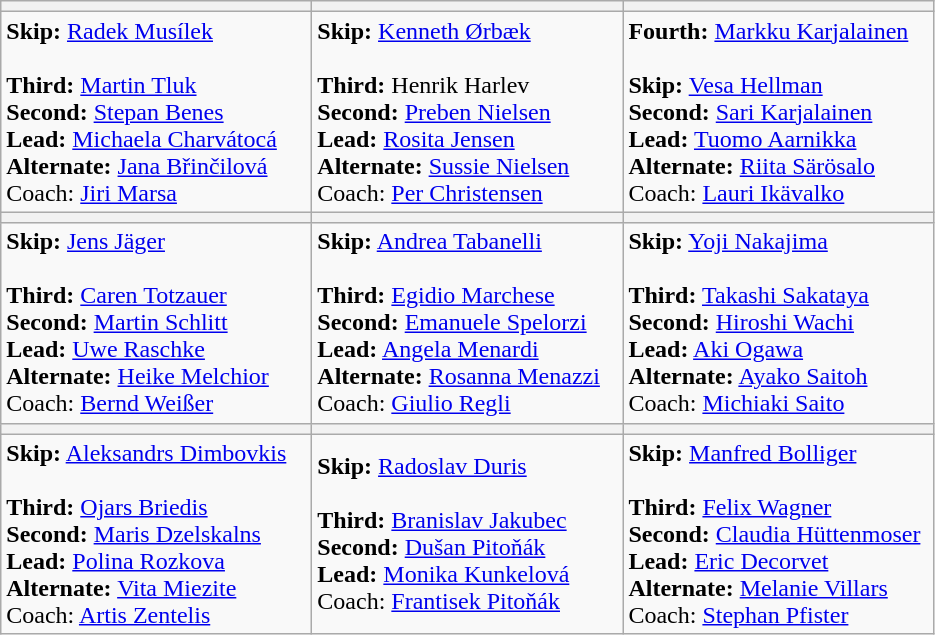<table class="wikitable">
<tr>
<th bgcolor="#efefef" width="200"></th>
<th bgcolor="#efefef" width="200"></th>
<th bgcolor="#efefef" width="200"></th>
</tr>
<tr>
<td><strong>Skip:</strong> <a href='#'>Radek Musílek</a><br><br><strong>Third:</strong> <a href='#'>Martin Tluk</a><br>
<strong>Second:</strong> <a href='#'>Stepan Benes</a><br>
<strong>Lead:</strong> <a href='#'>Michaela Charvátocá</a><br>
<strong>Alternate:</strong> <a href='#'>Jana Břinčilová</a><br>
Coach: <a href='#'>Jiri Marsa</a></td>
<td><strong>Skip:</strong> <a href='#'>Kenneth Ørbæk</a><br><br><strong>Third:</strong> Henrik Harlev<br>
<strong>Second:</strong> <a href='#'>Preben Nielsen</a><br>
<strong>Lead:</strong> <a href='#'>Rosita Jensen</a><br>
<strong>Alternate:</strong> <a href='#'>Sussie Nielsen</a><br>
Coach: <a href='#'>Per Christensen</a></td>
<td><strong>Fourth:</strong> <a href='#'>Markku Karjalainen</a><br><br><strong>Skip:</strong> <a href='#'>Vesa Hellman</a><br>
<strong>Second:</strong> <a href='#'>Sari Karjalainen</a><br>
<strong>Lead:</strong> <a href='#'>Tuomo Aarnikka</a><br>
<strong>Alternate:</strong> <a href='#'>Riita Särösalo</a><br>
Coach: <a href='#'>Lauri Ikävalko</a></td>
</tr>
<tr>
<th bgcolor="#efefef" width="200"></th>
<th bgcolor="#efefef" width="200"></th>
<th bgcolor="#efefef" width="200"></th>
</tr>
<tr>
<td><strong>Skip:</strong> <a href='#'>Jens Jäger</a><br><br><strong>Third:</strong> <a href='#'>Caren Totzauer</a><br>
<strong>Second:</strong> <a href='#'>Martin Schlitt</a><br>
<strong>Lead:</strong> <a href='#'>Uwe Raschke</a><br>
<strong>Alternate:</strong> <a href='#'>Heike Melchior</a><br>
Coach: <a href='#'>Bernd Weißer</a></td>
<td><strong>Skip:</strong> <a href='#'>Andrea Tabanelli</a><br><br><strong>Third:</strong> <a href='#'>Egidio Marchese</a><br>
<strong>Second:</strong> <a href='#'>Emanuele Spelorzi</a><br>
<strong>Lead:</strong> <a href='#'>Angela Menardi</a><br>
<strong>Alternate:</strong> <a href='#'>Rosanna Menazzi</a><br>
Coach: <a href='#'>Giulio Regli</a></td>
<td><strong>Skip:</strong> <a href='#'>Yoji Nakajima</a><br><br><strong>Third:</strong> <a href='#'>Takashi Sakataya</a><br>
<strong>Second:</strong> <a href='#'>Hiroshi Wachi</a><br>
<strong>Lead:</strong> <a href='#'>Aki Ogawa</a><br>
<strong>Alternate:</strong> <a href='#'>Ayako Saitoh</a><br>
Coach: <a href='#'>Michiaki Saito</a></td>
</tr>
<tr>
<th bgcolor="#efefef" width="200"></th>
<th bgcolor="#efefef" width="200"></th>
<th bgcolor="#efefef" width="200"></th>
</tr>
<tr>
<td><strong>Skip:</strong> <a href='#'>Aleksandrs Dimbovkis</a><br><br><strong>Third:</strong> <a href='#'>Ojars Briedis</a><br>
<strong>Second:</strong> <a href='#'>Maris Dzelskalns</a><br>
<strong>Lead:</strong> <a href='#'>Polina Rozkova</a><br>
<strong>Alternate:</strong> <a href='#'>Vita Miezite</a><br>
Coach: <a href='#'>Artis Zentelis</a></td>
<td><strong>Skip:</strong> <a href='#'>Radoslav Duris</a><br><br><strong>Third:</strong> <a href='#'>Branislav Jakubec</a><br>
<strong>Second:</strong> <a href='#'>Dušan Pitoňák</a><br>
<strong>Lead:</strong> <a href='#'>Monika Kunkelová</a><br>
Coach: <a href='#'>Frantisek Pitoňák</a></td>
<td><strong>Skip:</strong> <a href='#'>Manfred Bolliger</a><br><br><strong>Third:</strong> <a href='#'>Felix Wagner</a><br>
<strong>Second:</strong> <a href='#'>Claudia Hüttenmoser</a><br>
<strong>Lead:</strong> <a href='#'>Eric Decorvet</a><br>
<strong>Alternate:</strong> <a href='#'>Melanie Villars</a><br>
Coach: <a href='#'>Stephan Pfister</a></td>
</tr>
</table>
